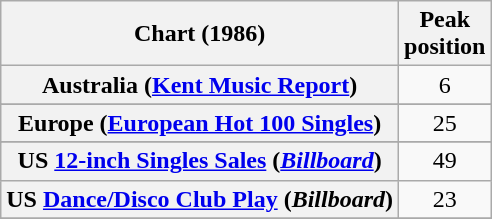<table class="wikitable sortable plainrowheaders" style="text-align:center">
<tr>
<th>Chart (1986)</th>
<th>Peak<br>position</th>
</tr>
<tr>
<th scope="row">Australia (<a href='#'>Kent Music Report</a>)</th>
<td>6</td>
</tr>
<tr>
</tr>
<tr>
</tr>
<tr>
<th scope="row">Europe (<a href='#'>European Hot 100 Singles</a>)</th>
<td>25</td>
</tr>
<tr>
</tr>
<tr>
</tr>
<tr>
</tr>
<tr>
</tr>
<tr>
</tr>
<tr>
<th scope="row">US <a href='#'>12-inch Singles Sales</a> (<em><a href='#'>Billboard</a></em>)</th>
<td>49</td>
</tr>
<tr>
<th scope="row">US <a href='#'>Dance/Disco Club Play</a> (<em>Billboard</em>)</th>
<td>23</td>
</tr>
<tr>
</tr>
</table>
